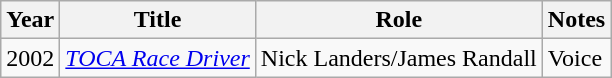<table class="wikitable sortable">
<tr>
<th>Year</th>
<th>Title</th>
<th>Role</th>
<th>Notes</th>
</tr>
<tr>
<td>2002</td>
<td><em><a href='#'>TOCA Race Driver</a></em></td>
<td>Nick Landers/James Randall</td>
<td>Voice</td>
</tr>
</table>
